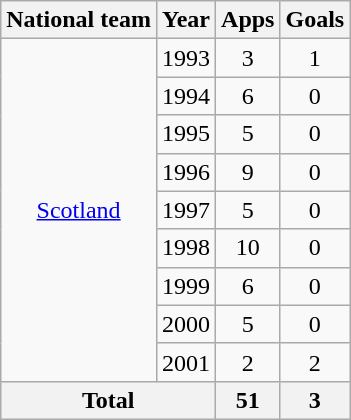<table class="wikitable" style="text-align:center">
<tr>
<th>National team</th>
<th>Year</th>
<th>Apps</th>
<th>Goals</th>
</tr>
<tr>
<td rowspan="9"><a href='#'>Scotland</a></td>
<td>1993</td>
<td>3</td>
<td>1</td>
</tr>
<tr>
<td>1994</td>
<td>6</td>
<td>0</td>
</tr>
<tr>
<td>1995</td>
<td>5</td>
<td>0</td>
</tr>
<tr>
<td>1996</td>
<td>9</td>
<td>0</td>
</tr>
<tr>
<td>1997</td>
<td>5</td>
<td>0</td>
</tr>
<tr>
<td>1998</td>
<td>10</td>
<td>0</td>
</tr>
<tr>
<td>1999</td>
<td>6</td>
<td>0</td>
</tr>
<tr>
<td>2000</td>
<td>5</td>
<td>0</td>
</tr>
<tr>
<td>2001</td>
<td>2</td>
<td>2</td>
</tr>
<tr>
<th colspan="2">Total</th>
<th>51</th>
<th>3</th>
</tr>
</table>
